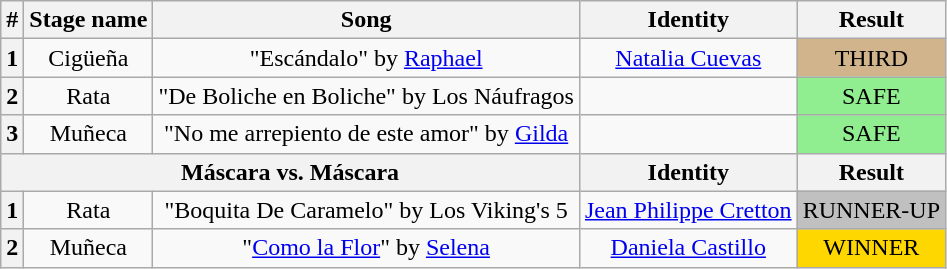<table class="wikitable plainrowheaders" style="text-align: center;">
<tr>
<th>#</th>
<th>Stage name</th>
<th>Song</th>
<th>Identity</th>
<th>Result</th>
</tr>
<tr>
<th>1</th>
<td>Cigüeña</td>
<td>"Escándalo" by <a href='#'>Raphael</a></td>
<td><a href='#'>Natalia Cuevas</a></td>
<td bgcolor=tan>THIRD</td>
</tr>
<tr>
<th>2</th>
<td>Rata</td>
<td>"De Boliche en Boliche" by Los Náufragos</td>
<td></td>
<td bgcolor="lightgreen">SAFE</td>
</tr>
<tr>
<th>3</th>
<td>Muñeca</td>
<td>"No me arrepiento de este amor" by <a href='#'>Gilda</a></td>
<td></td>
<td bgcolor="lightgreen">SAFE</td>
</tr>
<tr>
<th colspan="3">Máscara vs. Máscara</th>
<th>Identity</th>
<th>Result</th>
</tr>
<tr>
<th>1</th>
<td>Rata</td>
<td>"Boquita De Caramelo" by Los Viking's 5</td>
<td><a href='#'>Jean Philippe Cretton</a></td>
<td bgcolor=silver>RUNNER-UP</td>
</tr>
<tr>
<th>2</th>
<td>Muñeca</td>
<td>"<a href='#'>Como la Flor</a>" by <a href='#'>Selena</a></td>
<td><a href='#'>Daniela Castillo</a></td>
<td bgcolor=gold>WINNER</td>
</tr>
</table>
